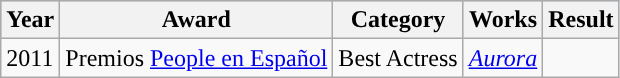<table class="wikitable">
<tr style="background:#b0c4de;">
<th>Year</th>
<th>Award</th>
<th>Category</th>
<th>Works</th>
<th>Result</th>
</tr>
<tr>
<td>2011</td>
<td>Premios <a href='#'>People en Español</a></td>
<td>Best Actress</td>
<td><em><a href='#'>Aurora</a></em></td>
<td></td>
</tr>
</table>
